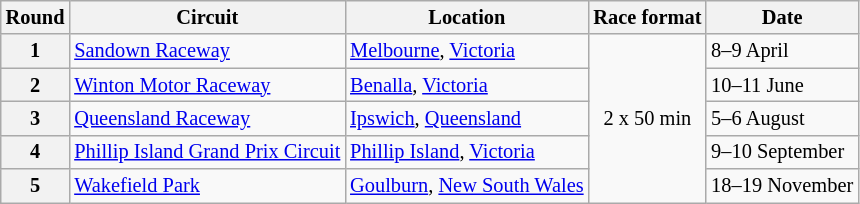<table class="wikitable" style="font-size: 85%">
<tr>
<th>Round</th>
<th>Circuit</th>
<th>Location</th>
<th>Race format</th>
<th>Date</th>
</tr>
<tr>
<th>1</th>
<td><a href='#'>Sandown Raceway</a></td>
<td><a href='#'>Melbourne</a>, <a href='#'>Victoria</a></td>
<td rowspan=5 align=center>2 x 50 min</td>
<td>8–9 April</td>
</tr>
<tr>
<th>2</th>
<td><a href='#'>Winton Motor Raceway</a></td>
<td><a href='#'>Benalla</a>, <a href='#'>Victoria</a></td>
<td>10–11 June</td>
</tr>
<tr>
<th>3</th>
<td><a href='#'>Queensland Raceway</a></td>
<td><a href='#'>Ipswich</a>, <a href='#'>Queensland</a></td>
<td>5–6 August</td>
</tr>
<tr>
<th>4</th>
<td><a href='#'>Phillip Island Grand Prix Circuit</a></td>
<td><a href='#'>Phillip Island</a>, <a href='#'>Victoria</a></td>
<td>9–10 September</td>
</tr>
<tr>
<th>5</th>
<td><a href='#'>Wakefield Park</a></td>
<td><a href='#'>Goulburn</a>, <a href='#'>New South Wales</a></td>
<td>18–19 November</td>
</tr>
</table>
